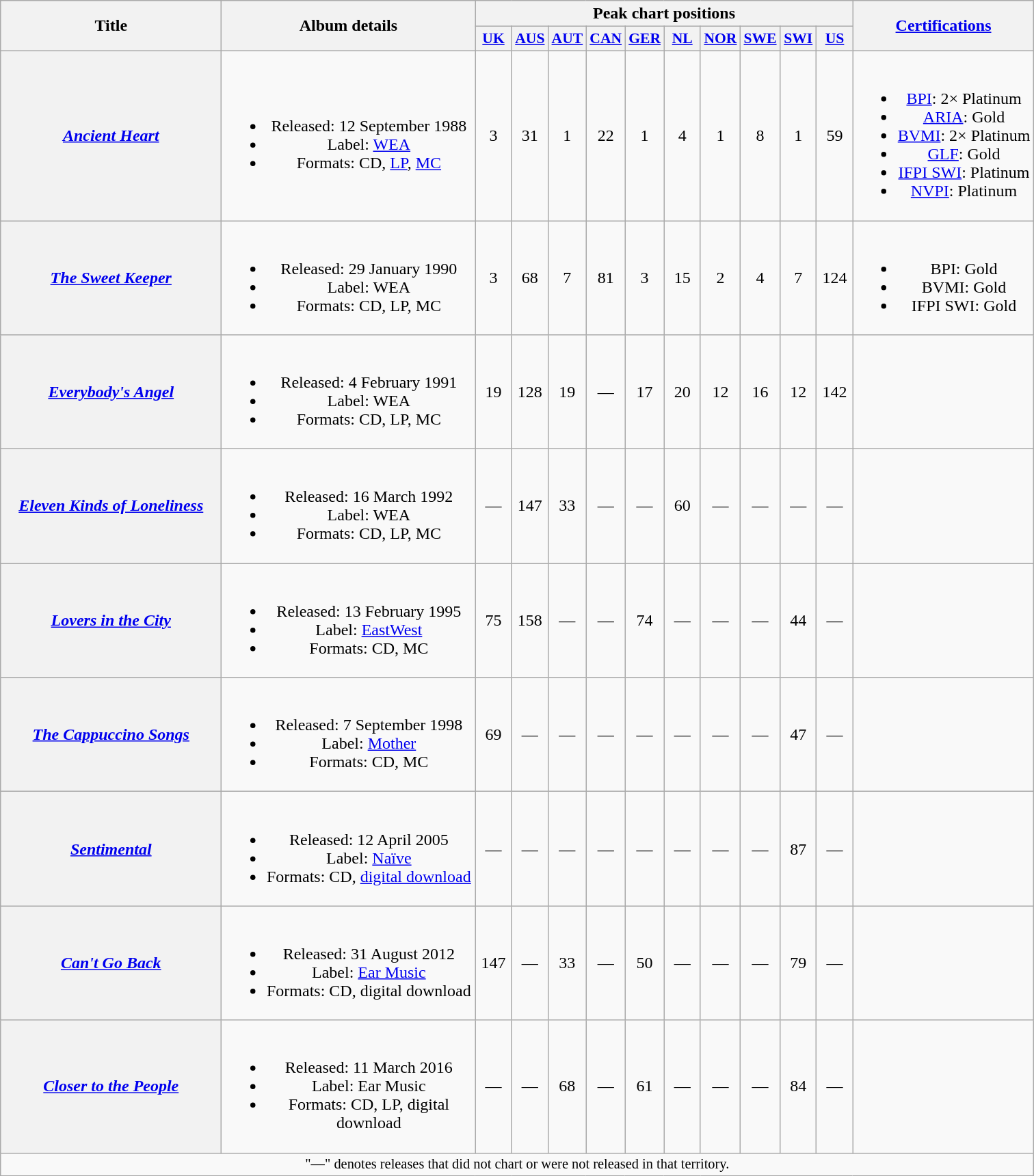<table class="wikitable plainrowheaders" style="text-align:center;">
<tr>
<th scope="col" rowspan="2" style="width:13em;">Title</th>
<th scope="col" rowspan="2" style="width:15em;">Album details</th>
<th colspan="10">Peak chart positions</th>
<th rowspan="2"><a href='#'>Certifications</a></th>
</tr>
<tr>
<th scope="col" style="width:2em;font-size:90%;"><a href='#'>UK</a><br></th>
<th scope="col" style="width:2em;font-size:90%;"><a href='#'>AUS</a><br></th>
<th scope="col" style="width:2em;font-size:90%;"><a href='#'>AUT</a><br></th>
<th scope="col" style="width:2em;font-size:90%;"><a href='#'>CAN</a><br></th>
<th scope="col" style="width:2em;font-size:90%;"><a href='#'>GER</a><br></th>
<th scope="col" style="width:2em;font-size:90%;"><a href='#'>NL</a><br></th>
<th scope="col" style="width:2em;font-size:90%;"><a href='#'>NOR</a><br></th>
<th scope="col" style="width:2em;font-size:90%;"><a href='#'>SWE</a><br></th>
<th scope="col" style="width:2em;font-size:90%;"><a href='#'>SWI</a><br></th>
<th scope="col" style="width:2em;font-size:90%;"><a href='#'>US</a><br></th>
</tr>
<tr>
<th scope="row"><em><a href='#'>Ancient Heart</a></em></th>
<td><br><ul><li>Released: 12 September 1988</li><li>Label: <a href='#'>WEA</a></li><li>Formats: CD, <a href='#'>LP</a>, <a href='#'>MC</a></li></ul></td>
<td>3</td>
<td>31</td>
<td>1</td>
<td>22</td>
<td>1</td>
<td>4</td>
<td>1</td>
<td>8</td>
<td>1</td>
<td>59</td>
<td><br><ul><li><a href='#'>BPI</a>: 2× Platinum</li><li><a href='#'>ARIA</a>: Gold</li><li><a href='#'>BVMI</a>: 2× Platinum</li><li><a href='#'>GLF</a>: Gold</li><li><a href='#'>IFPI SWI</a>: Platinum</li><li><a href='#'>NVPI</a>: Platinum</li></ul></td>
</tr>
<tr>
<th scope="row"><em><a href='#'>The Sweet Keeper</a></em></th>
<td><br><ul><li>Released: 29 January 1990</li><li>Label: WEA</li><li>Formats: CD, LP, MC</li></ul></td>
<td>3</td>
<td>68</td>
<td>7</td>
<td>81</td>
<td>3</td>
<td>15</td>
<td>2</td>
<td>4</td>
<td>7</td>
<td>124</td>
<td><br><ul><li>BPI: Gold</li><li>BVMI: Gold</li><li>IFPI SWI: Gold</li></ul></td>
</tr>
<tr>
<th scope="row"><em><a href='#'>Everybody's Angel</a></em></th>
<td><br><ul><li>Released: 4 February 1991</li><li>Label: WEA</li><li>Formats: CD, LP, MC</li></ul></td>
<td>19</td>
<td>128</td>
<td>19</td>
<td>—</td>
<td>17</td>
<td>20</td>
<td>12</td>
<td>16</td>
<td>12</td>
<td>142</td>
<td></td>
</tr>
<tr>
<th scope="row"><em><a href='#'>Eleven Kinds of Loneliness</a></em></th>
<td><br><ul><li>Released: 16 March 1992</li><li>Label: WEA</li><li>Formats: CD, LP, MC</li></ul></td>
<td>—</td>
<td>147</td>
<td>33</td>
<td>—</td>
<td>—</td>
<td>60</td>
<td>—</td>
<td>—</td>
<td>—</td>
<td>—</td>
<td></td>
</tr>
<tr>
<th scope="row"><em><a href='#'>Lovers in the City</a></em></th>
<td><br><ul><li>Released: 13 February 1995</li><li>Label: <a href='#'>EastWest</a></li><li>Formats: CD, MC</li></ul></td>
<td>75</td>
<td>158</td>
<td>—</td>
<td>—</td>
<td>74</td>
<td>—</td>
<td>—</td>
<td>—</td>
<td>44</td>
<td>—</td>
<td></td>
</tr>
<tr>
<th scope="row"><em><a href='#'>The Cappuccino Songs</a></em></th>
<td><br><ul><li>Released: 7 September 1998</li><li>Label: <a href='#'>Mother</a></li><li>Formats: CD, MC</li></ul></td>
<td>69</td>
<td>—</td>
<td>—</td>
<td>—</td>
<td>—</td>
<td>—</td>
<td>—</td>
<td>—</td>
<td>47</td>
<td>—</td>
<td></td>
</tr>
<tr>
<th scope="row"><em><a href='#'>Sentimental</a></em></th>
<td><br><ul><li>Released: 12 April 2005</li><li>Label: <a href='#'>Naïve</a></li><li>Formats: CD, <a href='#'>digital download</a></li></ul></td>
<td>—</td>
<td>—</td>
<td>—</td>
<td>—</td>
<td>—</td>
<td>—</td>
<td>—</td>
<td>—</td>
<td>87</td>
<td>—</td>
<td></td>
</tr>
<tr>
<th scope="row"><em><a href='#'>Can't Go Back</a></em></th>
<td><br><ul><li>Released: 31 August 2012</li><li>Label: <a href='#'>Ear Music</a></li><li>Formats: CD, digital download</li></ul></td>
<td>147</td>
<td>—</td>
<td>33</td>
<td>—</td>
<td>50</td>
<td>—</td>
<td>—</td>
<td>—</td>
<td>79</td>
<td>—</td>
<td></td>
</tr>
<tr>
<th scope="row"><em><a href='#'>Closer to the People</a></em></th>
<td><br><ul><li>Released: 11 March 2016</li><li>Label: Ear Music</li><li>Formats: CD, LP, digital download</li></ul></td>
<td>—</td>
<td>—</td>
<td>68</td>
<td>—</td>
<td>61</td>
<td>—</td>
<td>—</td>
<td>—</td>
<td>84</td>
<td>—</td>
<td></td>
</tr>
<tr>
<td colspan="17" style="font-size:85%">"—" denotes releases that did not chart or were not released in that territory.</td>
</tr>
</table>
